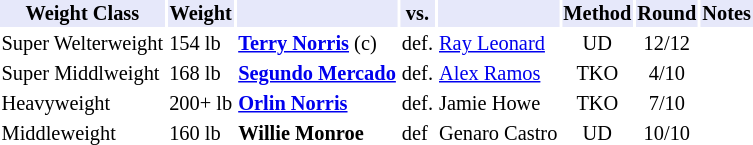<table class="toccolours" style="font-size: 85%;">
<tr>
<th style="background:#e6e8fa; color:#000; text-align:center;">Weight Class</th>
<th style="background:#e6e8fa; color:#000; text-align:center;">Weight</th>
<th style="background:#e6e8fa; color:#000; text-align:center;"></th>
<th style="background:#e6e8fa; color:#000; text-align:center;">vs.</th>
<th style="background:#e6e8fa; color:#000; text-align:center;"></th>
<th style="background:#e6e8fa; color:#000; text-align:center;">Method</th>
<th style="background:#e6e8fa; color:#000; text-align:center;">Round</th>
<th style="background:#e6e8fa; color:#000; text-align:center;">Notes</th>
</tr>
<tr>
<td>Super Welterweight</td>
<td>154 lb</td>
<td><strong><a href='#'>Terry Norris</a></strong> (c)</td>
<td>def.</td>
<td><a href='#'>Ray Leonard</a></td>
<td align=center>UD</td>
<td align=center>12/12</td>
<td></td>
</tr>
<tr>
<td>Super Middlweight</td>
<td>168 lb</td>
<td><strong><a href='#'>Segundo Mercado</a></strong></td>
<td>def.</td>
<td><a href='#'>Alex Ramos</a></td>
<td align=center>TKO</td>
<td align=center>4/10</td>
</tr>
<tr>
<td>Heavyweight</td>
<td>200+ lb</td>
<td><strong><a href='#'>Orlin Norris</a></strong></td>
<td>def.</td>
<td>Jamie Howe</td>
<td align=center>TKO</td>
<td align=center>7/10</td>
</tr>
<tr>
<td>Middleweight</td>
<td>160 lb</td>
<td><strong>Willie Monroe</strong></td>
<td>def</td>
<td>Genaro Castro</td>
<td align=center>UD</td>
<td align=center>10/10</td>
</tr>
</table>
